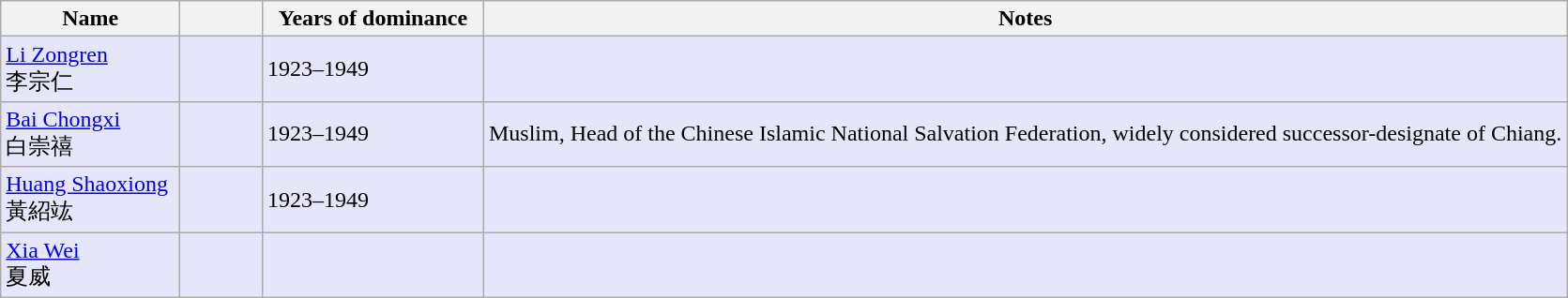<table class="wikitable">
<tr>
<th width=120px>Name</th>
<th width=51px></th>
<th width=150px>Years of dominance</th>
<th>Notes</th>
</tr>
<tr bgcolor=#E6E6FA>
<td><a href='#'>Li Zongren</a><br>李宗仁</td>
<td align=center></td>
<td>1923–1949</td>
<td></td>
</tr>
<tr bgcolor=#E6E6FA>
<td><a href='#'>Bai Chongxi</a><br>白崇禧</td>
<td align=center></td>
<td>1923–1949</td>
<td>Muslim, Head of the Chinese Islamic National Salvation Federation, widely considered successor-designate of Chiang.</td>
</tr>
<tr bgcolor=#E6E6FA>
<td><a href='#'>Huang Shaoxiong</a><br>黃紹竑</td>
<td align=center></td>
<td>1923–1949</td>
<td></td>
</tr>
<tr bgcolor=#E6E6FA>
<td><a href='#'>Xia Wei</a><br>夏威</td>
<td align=center></td>
<td></td>
<td></td>
</tr>
</table>
